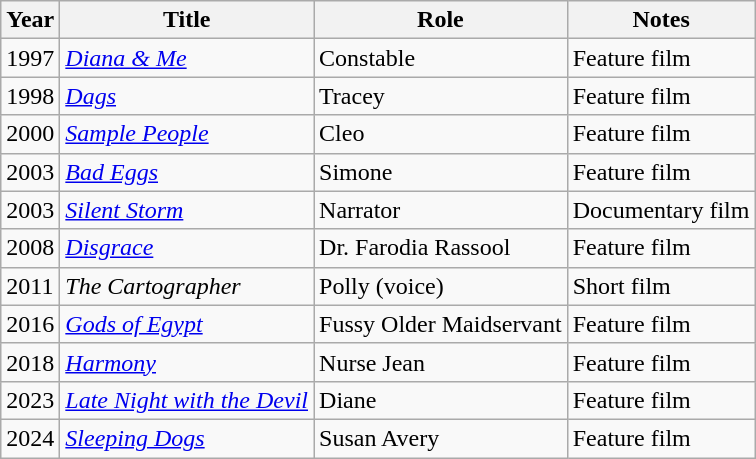<table class="wikitable sortable">
<tr>
<th>Year</th>
<th>Title</th>
<th>Role</th>
<th>Notes</th>
</tr>
<tr>
<td>1997</td>
<td><em><a href='#'>Diana & Me</a></em></td>
<td>Constable</td>
<td>Feature film</td>
</tr>
<tr>
<td>1998</td>
<td><em><a href='#'>Dags</a></em></td>
<td>Tracey</td>
<td>Feature film</td>
</tr>
<tr>
<td>2000</td>
<td><em><a href='#'>Sample People</a></em></td>
<td>Cleo</td>
<td>Feature film</td>
</tr>
<tr>
<td>2003</td>
<td><em><a href='#'>Bad Eggs</a></em></td>
<td>Simone</td>
<td>Feature film</td>
</tr>
<tr>
<td>2003</td>
<td><em><a href='#'>Silent Storm</a></em></td>
<td>Narrator</td>
<td>Documentary film</td>
</tr>
<tr>
<td>2008</td>
<td><em><a href='#'>Disgrace</a></em></td>
<td>Dr. Farodia Rassool</td>
<td>Feature film</td>
</tr>
<tr>
<td>2011</td>
<td><em>The Cartographer</em></td>
<td>Polly (voice)</td>
<td>Short film</td>
</tr>
<tr>
<td>2016</td>
<td><em><a href='#'>Gods of Egypt</a></em></td>
<td>Fussy Older Maidservant</td>
<td>Feature film</td>
</tr>
<tr>
<td>2018</td>
<td><em><a href='#'>Harmony</a></em></td>
<td>Nurse Jean</td>
<td>Feature film</td>
</tr>
<tr>
<td>2023</td>
<td><em><a href='#'>Late Night with the Devil</a></em></td>
<td>Diane</td>
<td>Feature film</td>
</tr>
<tr>
<td>2024</td>
<td><em><a href='#'>Sleeping Dogs</a></em></td>
<td>Susan Avery</td>
<td>Feature film</td>
</tr>
</table>
